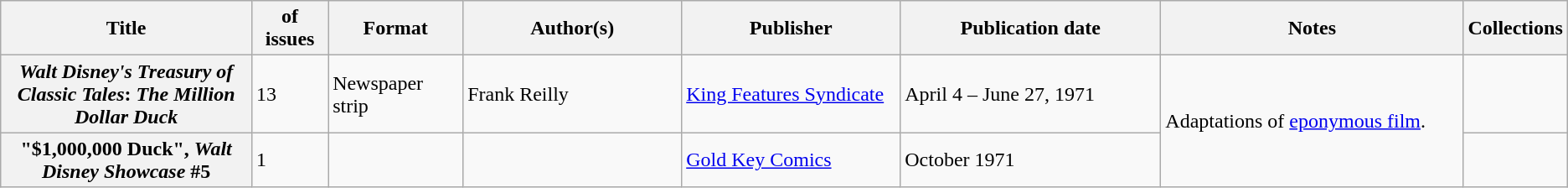<table class="wikitable">
<tr>
<th>Title</th>
<th style="width:40pt"> of issues</th>
<th style="width:75pt">Format</th>
<th style="width:125pt">Author(s)</th>
<th style="width:125pt">Publisher</th>
<th style="width:150pt">Publication date</th>
<th style="width:175pt">Notes</th>
<th>Collections</th>
</tr>
<tr>
<th><em>Walt Disney's Treasury of Classic Tales</em>: <em>The Million Dollar Duck</em></th>
<td>13</td>
<td>Newspaper strip</td>
<td>Frank Reilly</td>
<td><a href='#'>King Features Syndicate</a></td>
<td>April 4 – June 27, 1971</td>
<td rowspan="2">Adaptations of <a href='#'>eponymous film</a>.</td>
<td></td>
</tr>
<tr>
<th>"$1,000,000 Duck", <em>Walt Disney Showcase</em> #5</th>
<td>1</td>
<td></td>
<td></td>
<td><a href='#'>Gold Key Comics</a></td>
<td>October 1971</td>
<td></td>
</tr>
</table>
